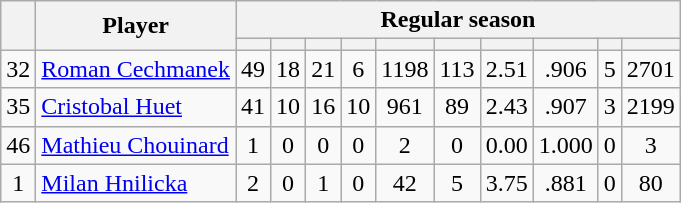<table class="wikitable plainrowheaders" style="text-align:center;">
<tr>
<th scope="col" rowspan="2"></th>
<th scope="col" rowspan="2">Player</th>
<th scope=colgroup colspan=10>Regular season</th>
</tr>
<tr>
<th scope="col"></th>
<th scope="col"></th>
<th scope="col"></th>
<th scope="col"></th>
<th scope="col"></th>
<th scope="col"></th>
<th scope="col"></th>
<th scope="col"></th>
<th scope="col"></th>
<th scope="col"></th>
</tr>
<tr>
<td scope="row">32</td>
<td align="left"><a href='#'>Roman Cechmanek</a></td>
<td>49</td>
<td>18</td>
<td>21</td>
<td>6</td>
<td>1198</td>
<td>113</td>
<td>2.51</td>
<td>.906</td>
<td>5</td>
<td>2701</td>
</tr>
<tr>
<td scope="row">35</td>
<td align="left"><a href='#'>Cristobal Huet</a></td>
<td>41</td>
<td>10</td>
<td>16</td>
<td>10</td>
<td>961</td>
<td>89</td>
<td>2.43</td>
<td>.907</td>
<td>3</td>
<td>2199</td>
</tr>
<tr>
<td scope="row">46</td>
<td align="left"><a href='#'>Mathieu Chouinard</a></td>
<td>1</td>
<td>0</td>
<td>0</td>
<td>0</td>
<td>2</td>
<td>0</td>
<td>0.00</td>
<td>1.000</td>
<td>0</td>
<td>3</td>
</tr>
<tr>
<td scope="row">1</td>
<td align="left"><a href='#'>Milan Hnilicka</a></td>
<td>2</td>
<td>0</td>
<td>1</td>
<td>0</td>
<td>42</td>
<td>5</td>
<td>3.75</td>
<td>.881</td>
<td>0</td>
<td>80</td>
</tr>
</table>
